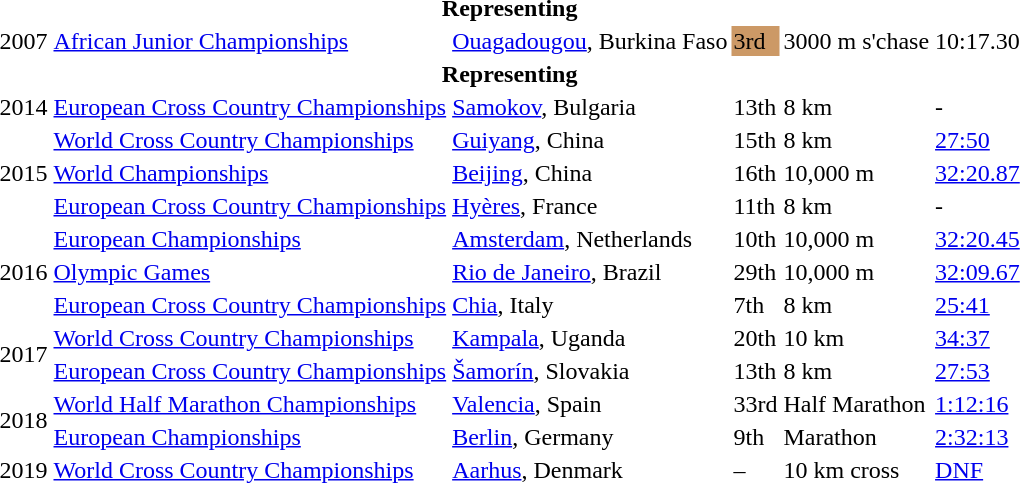<table>
<tr>
<th colspan="6">Representing </th>
</tr>
<tr>
<td>2007</td>
<td><a href='#'>African Junior Championships</a></td>
<td><a href='#'>Ouagadougou</a>, Burkina Faso</td>
<td bgcolor=cc9966>3rd</td>
<td>3000 m s'chase</td>
<td>10:17.30</td>
</tr>
<tr>
<th colspan="6">Representing </th>
</tr>
<tr>
<td>2014</td>
<td><a href='#'>European Cross Country Championships</a></td>
<td><a href='#'>Samokov</a>, Bulgaria</td>
<td>13th</td>
<td>8 km</td>
<td>-</td>
</tr>
<tr>
<td rowspan=3>2015</td>
<td><a href='#'>World Cross Country Championships</a></td>
<td><a href='#'>Guiyang</a>, China</td>
<td>15th</td>
<td>8 km</td>
<td><a href='#'>27:50</a></td>
</tr>
<tr>
<td><a href='#'>World Championships</a></td>
<td><a href='#'>Beijing</a>, China</td>
<td>16th</td>
<td>10,000 m</td>
<td><a href='#'>32:20.87</a></td>
</tr>
<tr>
<td><a href='#'>European Cross Country Championships</a></td>
<td><a href='#'>Hyères</a>, France</td>
<td>11th</td>
<td>8 km</td>
<td>-</td>
</tr>
<tr>
<td rowspan=3>2016</td>
<td><a href='#'>European Championships</a></td>
<td><a href='#'>Amsterdam</a>, Netherlands</td>
<td>10th</td>
<td>10,000 m</td>
<td><a href='#'>32:20.45</a></td>
</tr>
<tr>
<td><a href='#'>Olympic Games</a></td>
<td><a href='#'>Rio de Janeiro</a>, Brazil</td>
<td>29th</td>
<td>10,000 m</td>
<td><a href='#'>32:09.67</a></td>
</tr>
<tr>
<td><a href='#'>European Cross Country Championships</a></td>
<td><a href='#'>Chia</a>, Italy</td>
<td>7th</td>
<td>8 km</td>
<td><a href='#'>25:41</a></td>
</tr>
<tr>
<td rowspan=2>2017</td>
<td><a href='#'>World Cross Country Championships</a></td>
<td><a href='#'>Kampala</a>, Uganda</td>
<td>20th</td>
<td>10 km</td>
<td><a href='#'>34:37</a></td>
</tr>
<tr>
<td><a href='#'>European Cross Country Championships</a></td>
<td><a href='#'>Šamorín</a>, Slovakia</td>
<td>13th</td>
<td>8 km</td>
<td><a href='#'>27:53</a></td>
</tr>
<tr>
<td rowspan=2>2018</td>
<td><a href='#'>World Half Marathon Championships</a></td>
<td><a href='#'>Valencia</a>, Spain</td>
<td>33rd</td>
<td>Half Marathon</td>
<td><a href='#'>1:12:16</a></td>
</tr>
<tr>
<td><a href='#'>European Championships</a></td>
<td><a href='#'>Berlin</a>, Germany</td>
<td>9th</td>
<td>Marathon</td>
<td><a href='#'>2:32:13</a></td>
</tr>
<tr>
<td>2019</td>
<td><a href='#'>World Cross Country Championships</a></td>
<td><a href='#'>Aarhus</a>, Denmark</td>
<td>–</td>
<td>10 km cross</td>
<td><a href='#'>DNF</a></td>
</tr>
</table>
